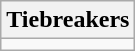<table class="wikitable collapsible collapsed">
<tr>
<th>Tiebreakers</th>
</tr>
<tr>
<td></td>
</tr>
</table>
